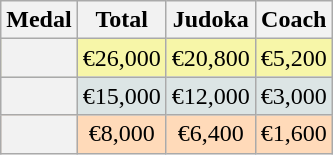<table class=wikitable style="text-align:center;">
<tr>
<th>Medal</th>
<th>Total</th>
<th>Judoka</th>
<th>Coach</th>
</tr>
<tr bgcolor=F7F6A8>
<th></th>
<td>€26,000</td>
<td>€20,800</td>
<td>€5,200</td>
</tr>
<tr bgcolor=DCE5E5>
<th></th>
<td>€15,000</td>
<td>€12,000</td>
<td>€3,000</td>
</tr>
<tr bgcolor=FFDAB9>
<th></th>
<td>€8,000</td>
<td>€6,400</td>
<td>€1,600</td>
</tr>
</table>
